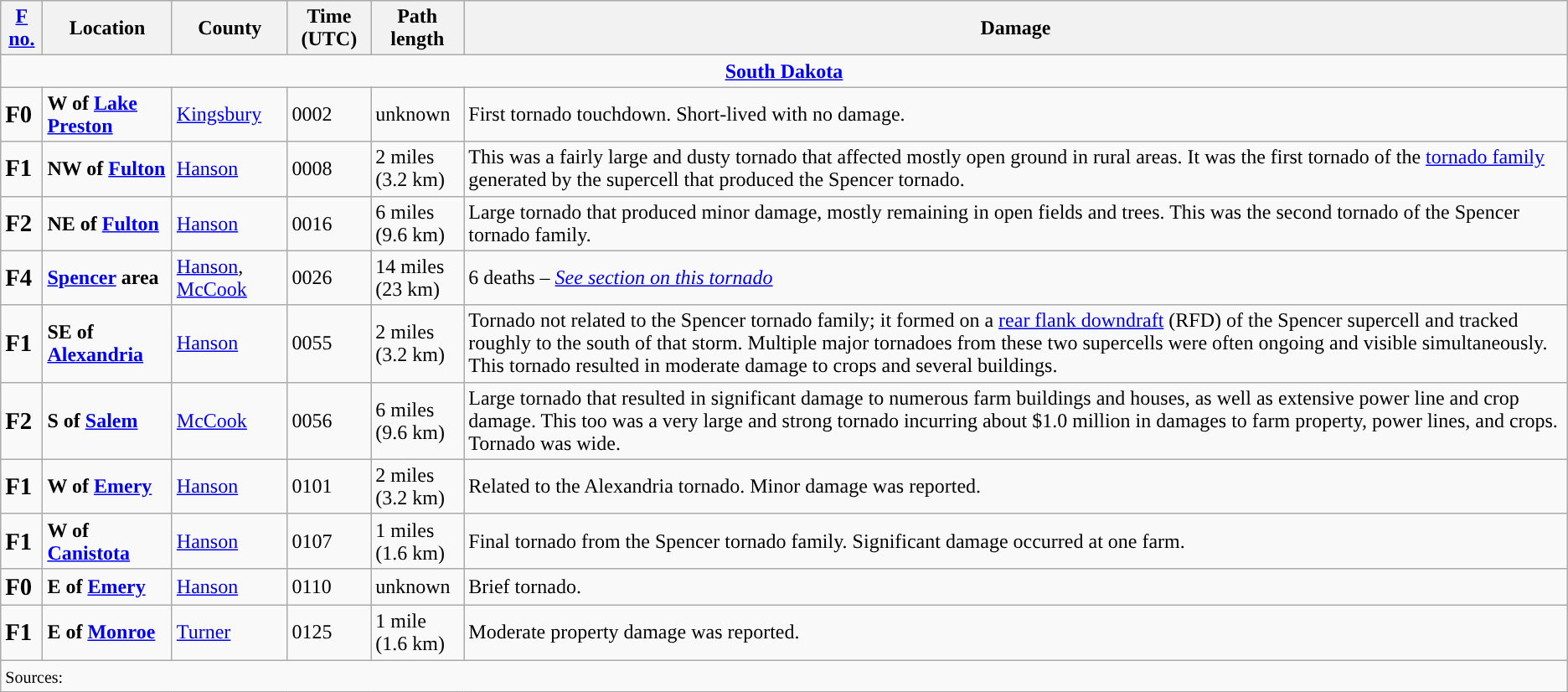<table class="wikitable">
<tr>
<th><a href='#'>F no.</a></th>
<th>Location</th>
<th>County</th>
<th>Time (UTC)</th>
<th>Path length</th>
<th>Damage</th>
</tr>
<tr>
<td colspan="7" align=center><strong><a href='#'>South Dakota</a></strong></td>
</tr>
<tr>
<td><big><strong>F0</strong></big></td>
<td><strong>W of <a href='#'>Lake Preston</a></strong></td>
<td><a href='#'>Kingsbury</a></td>
<td>0002</td>
<td>unknown</td>
<td>First tornado touchdown. Short-lived with no damage.</td>
</tr>
<tr>
<td><big><strong>F1</strong></big></td>
<td><strong>NW of <a href='#'>Fulton</a></strong></td>
<td><a href='#'>Hanson</a></td>
<td>0008</td>
<td>2 miles <br>(3.2 km)</td>
<td>This was a fairly large and dusty tornado that affected mostly open ground in rural areas. It was the first tornado of the <a href='#'>tornado family</a> generated by the supercell that produced the Spencer tornado.</td>
</tr>
<tr>
<td><big><strong>F2</strong></big></td>
<td><strong>NE of <a href='#'>Fulton</a></strong></td>
<td><a href='#'>Hanson</a></td>
<td>0016</td>
<td>6 miles <br>(9.6 km)</td>
<td>Large tornado that produced minor damage, mostly remaining in open fields and trees. This was the second tornado of the Spencer tornado family.</td>
</tr>
<tr>
<td><big><strong>F4</strong></big></td>
<td><strong><a href='#'>Spencer</a> area</strong></td>
<td><a href='#'>Hanson</a>, <a href='#'>McCook</a></td>
<td>0026</td>
<td>14 miles <br>(23 km)</td>
<td>6 deaths – <em><a href='#'>See section on this tornado</a></em></td>
</tr>
<tr>
<td><big><strong>F1</strong></big></td>
<td><strong>SE of <a href='#'>Alexandria</a></strong></td>
<td><a href='#'>Hanson</a></td>
<td>0055</td>
<td>2 miles <br>(3.2 km)</td>
<td>Tornado not related to the Spencer tornado family; it formed on a <a href='#'>rear flank downdraft</a> (RFD) of the Spencer supercell and tracked roughly to the south of that storm. Multiple major tornadoes from these two supercells were often ongoing and visible simultaneously. This tornado resulted in moderate damage to crops and several buildings.</td>
</tr>
<tr>
<td><big><strong>F2</strong></big></td>
<td><strong>S of <a href='#'>Salem</a></strong></td>
<td><a href='#'>McCook</a></td>
<td>0056</td>
<td>6 miles <br>(9.6 km)</td>
<td>Large tornado that resulted in significant damage to numerous farm buildings and houses, as well as extensive power line and crop damage. This too was a very large and strong tornado incurring about $1.0 million in damages to farm property, power lines, and crops. Tornado was  wide.</td>
</tr>
<tr>
<td><big><strong>F1</strong></big></td>
<td><strong>W of <a href='#'>Emery</a></strong></td>
<td><a href='#'>Hanson</a></td>
<td>0101</td>
<td>2 miles <br>(3.2 km)</td>
<td>Related to the Alexandria tornado. Minor damage was reported.</td>
</tr>
<tr>
<td><big><strong>F1</strong></big></td>
<td><strong>W of <a href='#'>Canistota</a></strong></td>
<td><a href='#'>Hanson</a></td>
<td>0107</td>
<td>1 miles <br>(1.6 km)</td>
<td>Final tornado from the Spencer tornado family. Significant damage occurred at one farm.</td>
</tr>
<tr>
<td><big><strong>F0</strong></big></td>
<td><strong>E of <a href='#'>Emery</a></strong></td>
<td><a href='#'>Hanson</a></td>
<td>0110</td>
<td>unknown</td>
<td>Brief tornado.</td>
</tr>
<tr>
<td><big><strong>F1</strong></big></td>
<td><strong>E of <a href='#'>Monroe</a></strong></td>
<td><a href='#'>Turner</a></td>
<td>0125</td>
<td>1 mile <br>(1.6 km)</td>
<td>Moderate property damage was reported.</td>
</tr>
<tr>
<td colspan="7"><small>Sources: </small></td>
</tr>
</table>
